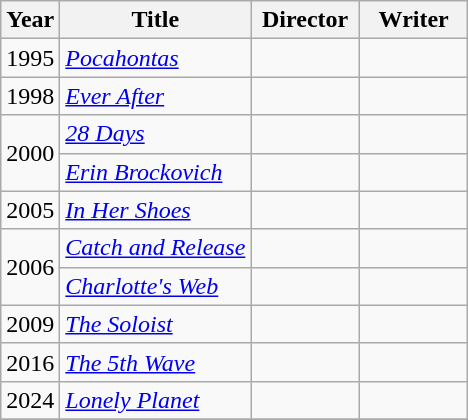<table class="wikitable">
<tr>
<th>Year</th>
<th>Title</th>
<th width=65>Director</th>
<th width=65>Writer</th>
</tr>
<tr>
<td>1995</td>
<td><em><a href='#'>Pocahontas</a></em></td>
<td></td>
<td></td>
</tr>
<tr>
<td>1998</td>
<td><em><a href='#'>Ever After</a></em></td>
<td></td>
<td></td>
</tr>
<tr>
<td rowspan=2>2000</td>
<td><em><a href='#'>28 Days</a></em></td>
<td></td>
<td></td>
</tr>
<tr>
<td><em><a href='#'>Erin Brockovich</a></em></td>
<td></td>
<td></td>
</tr>
<tr>
<td>2005</td>
<td><em><a href='#'>In Her Shoes</a></em></td>
<td></td>
<td></td>
</tr>
<tr>
<td rowspan=2>2006</td>
<td><em><a href='#'>Catch and Release</a></em></td>
<td></td>
<td></td>
</tr>
<tr>
<td><em><a href='#'>Charlotte's Web</a></em></td>
<td></td>
<td></td>
</tr>
<tr>
<td>2009</td>
<td><em><a href='#'>The Soloist</a></em></td>
<td></td>
<td></td>
</tr>
<tr>
<td>2016</td>
<td><em><a href='#'>The 5th Wave</a></em></td>
<td></td>
<td></td>
</tr>
<tr>
<td>2024</td>
<td><em><a href='#'>Lonely Planet</a></em></td>
<td></td>
<td></td>
</tr>
<tr>
</tr>
</table>
